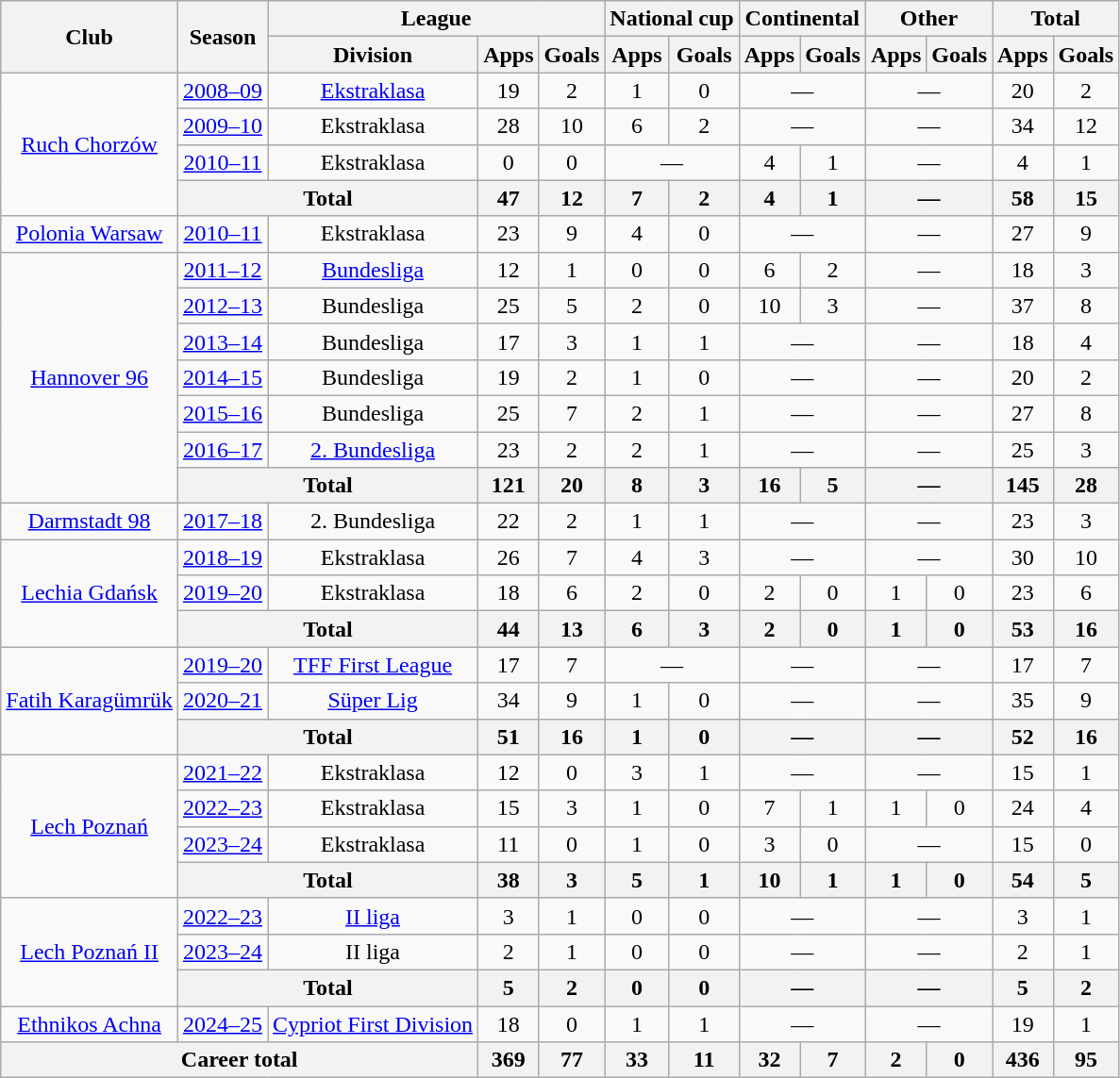<table class="wikitable" style="text-align:center">
<tr>
<th rowspan="2">Club</th>
<th rowspan="2">Season</th>
<th colspan="3">League</th>
<th colspan="2">National cup</th>
<th colspan="2">Continental</th>
<th colspan="2">Other</th>
<th colspan="2">Total</th>
</tr>
<tr>
<th>Division</th>
<th>Apps</th>
<th>Goals</th>
<th>Apps</th>
<th>Goals</th>
<th>Apps</th>
<th>Goals</th>
<th>Apps</th>
<th>Goals</th>
<th>Apps</th>
<th>Goals</th>
</tr>
<tr>
<td rowspan="4"><a href='#'>Ruch Chorzów</a></td>
<td><a href='#'>2008–09</a></td>
<td><a href='#'>Ekstraklasa</a></td>
<td>19</td>
<td>2</td>
<td>1</td>
<td>0</td>
<td colspan="2">—</td>
<td colspan="2">—</td>
<td>20</td>
<td>2</td>
</tr>
<tr>
<td><a href='#'>2009–10</a></td>
<td>Ekstraklasa</td>
<td>28</td>
<td>10</td>
<td>6</td>
<td>2</td>
<td colspan="2">—</td>
<td colspan="2">—</td>
<td>34</td>
<td>12</td>
</tr>
<tr>
<td><a href='#'>2010–11</a></td>
<td>Ekstraklasa</td>
<td>0</td>
<td>0</td>
<td colspan="2">—</td>
<td>4</td>
<td>1</td>
<td colspan="2">—</td>
<td>4</td>
<td>1</td>
</tr>
<tr>
<th colspan="2">Total</th>
<th>47</th>
<th>12</th>
<th>7</th>
<th>2</th>
<th>4</th>
<th>1</th>
<th colspan="2">—</th>
<th>58</th>
<th>15</th>
</tr>
<tr>
<td><a href='#'>Polonia Warsaw</a></td>
<td><a href='#'>2010–11</a></td>
<td>Ekstraklasa</td>
<td>23</td>
<td>9</td>
<td>4</td>
<td>0</td>
<td colspan="2">—</td>
<td colspan="2">—</td>
<td>27</td>
<td>9</td>
</tr>
<tr>
<td rowspan="7"><a href='#'>Hannover 96</a></td>
<td><a href='#'>2011–12</a></td>
<td><a href='#'>Bundesliga</a></td>
<td>12</td>
<td>1</td>
<td>0</td>
<td>0</td>
<td>6</td>
<td>2</td>
<td colspan="2">—</td>
<td>18</td>
<td>3</td>
</tr>
<tr>
<td><a href='#'>2012–13</a></td>
<td>Bundesliga</td>
<td>25</td>
<td>5</td>
<td>2</td>
<td>0</td>
<td>10</td>
<td>3</td>
<td colspan="2">—</td>
<td>37</td>
<td>8</td>
</tr>
<tr>
<td><a href='#'>2013–14</a></td>
<td>Bundesliga</td>
<td>17</td>
<td>3</td>
<td>1</td>
<td>1</td>
<td colspan="2">—</td>
<td colspan="2">—</td>
<td>18</td>
<td>4</td>
</tr>
<tr>
<td><a href='#'>2014–15</a></td>
<td>Bundesliga</td>
<td>19</td>
<td>2</td>
<td>1</td>
<td>0</td>
<td colspan="2">—</td>
<td colspan="2">—</td>
<td>20</td>
<td>2</td>
</tr>
<tr>
<td><a href='#'>2015–16</a></td>
<td>Bundesliga</td>
<td>25</td>
<td>7</td>
<td>2</td>
<td>1</td>
<td colspan="2">—</td>
<td colspan="2">—</td>
<td>27</td>
<td>8</td>
</tr>
<tr>
<td><a href='#'>2016–17</a></td>
<td><a href='#'>2. Bundesliga</a></td>
<td>23</td>
<td>2</td>
<td>2</td>
<td>1</td>
<td colspan="2">—</td>
<td colspan="2">—</td>
<td>25</td>
<td>3</td>
</tr>
<tr>
<th colspan="2">Total</th>
<th>121</th>
<th>20</th>
<th>8</th>
<th>3</th>
<th>16</th>
<th>5</th>
<th colspan="2">—</th>
<th>145</th>
<th>28</th>
</tr>
<tr>
<td><a href='#'>Darmstadt 98</a></td>
<td><a href='#'>2017–18</a></td>
<td>2. Bundesliga</td>
<td>22</td>
<td>2</td>
<td>1</td>
<td>1</td>
<td colspan="2">—</td>
<td colspan="2">—</td>
<td>23</td>
<td>3</td>
</tr>
<tr>
<td rowspan="3"><a href='#'>Lechia Gdańsk</a></td>
<td><a href='#'>2018–19</a></td>
<td>Ekstraklasa</td>
<td>26</td>
<td>7</td>
<td>4</td>
<td>3</td>
<td colspan="2">—</td>
<td colspan="2">—</td>
<td>30</td>
<td>10</td>
</tr>
<tr>
<td><a href='#'>2019–20</a></td>
<td>Ekstraklasa</td>
<td>18</td>
<td>6</td>
<td>2</td>
<td>0</td>
<td>2</td>
<td>0</td>
<td>1</td>
<td>0</td>
<td>23</td>
<td>6</td>
</tr>
<tr>
<th colspan="2">Total</th>
<th>44</th>
<th>13</th>
<th>6</th>
<th>3</th>
<th>2</th>
<th>0</th>
<th>1</th>
<th>0</th>
<th>53</th>
<th>16</th>
</tr>
<tr>
<td rowspan="3"><a href='#'>Fatih Karagümrük</a></td>
<td><a href='#'>2019–20</a></td>
<td><a href='#'>TFF First League</a></td>
<td>17</td>
<td>7</td>
<td colspan="2">—</td>
<td colspan="2">—</td>
<td colspan="2">—</td>
<td>17</td>
<td>7</td>
</tr>
<tr>
<td><a href='#'>2020–21</a></td>
<td><a href='#'>Süper Lig</a></td>
<td>34</td>
<td>9</td>
<td>1</td>
<td>0</td>
<td colspan="2">—</td>
<td colspan="2">—</td>
<td>35</td>
<td>9</td>
</tr>
<tr>
<th colspan="2">Total</th>
<th>51</th>
<th>16</th>
<th>1</th>
<th>0</th>
<th colspan="2">—</th>
<th colspan="2">—</th>
<th>52</th>
<th>16</th>
</tr>
<tr>
<td rowspan="4"><a href='#'>Lech Poznań</a></td>
<td><a href='#'>2021–22</a></td>
<td>Ekstraklasa</td>
<td>12</td>
<td>0</td>
<td>3</td>
<td>1</td>
<td colspan="2">—</td>
<td colspan="2">—</td>
<td>15</td>
<td>1</td>
</tr>
<tr>
<td><a href='#'>2022–23</a></td>
<td>Ekstraklasa</td>
<td>15</td>
<td>3</td>
<td>1</td>
<td>0</td>
<td>7</td>
<td>1</td>
<td>1</td>
<td>0</td>
<td>24</td>
<td>4</td>
</tr>
<tr>
<td><a href='#'>2023–24</a></td>
<td>Ekstraklasa</td>
<td>11</td>
<td>0</td>
<td>1</td>
<td>0</td>
<td>3</td>
<td>0</td>
<td colspan="2">—</td>
<td>15</td>
<td>0</td>
</tr>
<tr>
<th colspan="2">Total</th>
<th>38</th>
<th>3</th>
<th>5</th>
<th>1</th>
<th>10</th>
<th>1</th>
<th>1</th>
<th>0</th>
<th>54</th>
<th>5</th>
</tr>
<tr>
<td rowspan="3"><a href='#'>Lech Poznań II</a></td>
<td><a href='#'>2022–23</a></td>
<td><a href='#'>II liga</a></td>
<td>3</td>
<td>1</td>
<td>0</td>
<td>0</td>
<td colspan="2">—</td>
<td colspan="2">—</td>
<td>3</td>
<td>1</td>
</tr>
<tr>
<td><a href='#'>2023–24</a></td>
<td>II liga</td>
<td>2</td>
<td>1</td>
<td>0</td>
<td>0</td>
<td colspan="2">—</td>
<td colspan="2">—</td>
<td>2</td>
<td>1</td>
</tr>
<tr>
<th colspan="2">Total</th>
<th>5</th>
<th>2</th>
<th>0</th>
<th>0</th>
<th colspan="2">—</th>
<th colspan="2">—</th>
<th>5</th>
<th>2</th>
</tr>
<tr>
<td><a href='#'>Ethnikos Achna</a></td>
<td><a href='#'>2024–25</a></td>
<td><a href='#'>Cypriot First Division</a></td>
<td>18</td>
<td>0</td>
<td>1</td>
<td>1</td>
<td colspan="2">—</td>
<td colspan="2">—</td>
<td>19</td>
<td>1</td>
</tr>
<tr>
<th colspan="3">Career total</th>
<th>369</th>
<th>77</th>
<th>33</th>
<th>11</th>
<th>32</th>
<th>7</th>
<th>2</th>
<th>0</th>
<th>436</th>
<th>95</th>
</tr>
</table>
